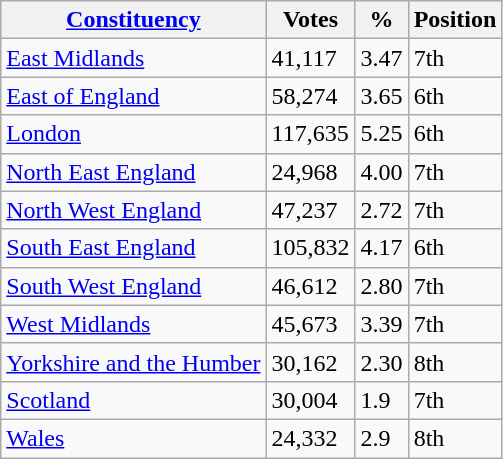<table class="wikitable sortable">
<tr>
<th><a href='#'>Constituency</a></th>
<th>Votes</th>
<th>%</th>
<th>Position</th>
</tr>
<tr>
<td><a href='#'>East Midlands</a></td>
<td>41,117</td>
<td>3.47</td>
<td>7th</td>
</tr>
<tr>
<td><a href='#'>East of England</a></td>
<td>58,274</td>
<td>3.65</td>
<td>6th</td>
</tr>
<tr>
<td><a href='#'>London</a></td>
<td>117,635</td>
<td>5.25</td>
<td>6th</td>
</tr>
<tr>
<td><a href='#'>North East England</a></td>
<td>24,968</td>
<td>4.00</td>
<td>7th</td>
</tr>
<tr>
<td><a href='#'>North West England</a></td>
<td>47,237</td>
<td>2.72</td>
<td>7th</td>
</tr>
<tr>
<td><a href='#'>South East England</a></td>
<td>105,832</td>
<td>4.17</td>
<td>6th</td>
</tr>
<tr>
<td><a href='#'>South West England</a></td>
<td>46,612</td>
<td>2.80</td>
<td>7th</td>
</tr>
<tr>
<td><a href='#'>West Midlands</a></td>
<td>45,673</td>
<td>3.39</td>
<td>7th</td>
</tr>
<tr>
<td><a href='#'>Yorkshire and the Humber</a></td>
<td>30,162</td>
<td>2.30</td>
<td>8th</td>
</tr>
<tr>
<td><a href='#'>Scotland</a></td>
<td>30,004</td>
<td>1.9</td>
<td>7th</td>
</tr>
<tr>
<td><a href='#'>Wales</a></td>
<td>24,332</td>
<td>2.9</td>
<td>8th</td>
</tr>
</table>
